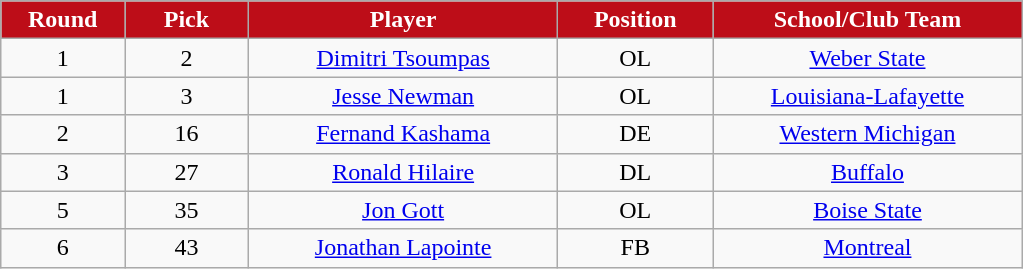<table class="wikitable sortable">
<tr>
<th style="background:#bd0d18;color:#FFFFFF;"  width="8%">Round</th>
<th style="background:#bd0d18;color:#FFFFFF;"  width="8%">Pick</th>
<th style="background:#bd0d18;color:#FFFFFF;"  width="20%">Player</th>
<th style="background:#bd0d18;color:#FFFFFF;"  width="10%">Position</th>
<th style="background:#bd0d18;color:#FFFFFF;"  width="20%">School/Club Team</th>
</tr>
<tr align="center">
<td align=center>1</td>
<td>2</td>
<td><a href='#'>Dimitri Tsoumpas</a></td>
<td>OL</td>
<td><a href='#'>Weber State</a></td>
</tr>
<tr align="center">
<td align=center>1</td>
<td>3</td>
<td><a href='#'>Jesse Newman</a></td>
<td>OL</td>
<td><a href='#'>Louisiana-Lafayette</a></td>
</tr>
<tr align="center">
<td align=center>2</td>
<td>16</td>
<td><a href='#'>Fernand Kashama</a></td>
<td>DE</td>
<td><a href='#'>Western Michigan</a></td>
</tr>
<tr align="center">
<td align=center>3</td>
<td>27</td>
<td><a href='#'>Ronald Hilaire</a></td>
<td>DL</td>
<td><a href='#'>Buffalo</a></td>
</tr>
<tr align="center">
<td align=center>5</td>
<td>35</td>
<td><a href='#'>Jon Gott</a></td>
<td>OL</td>
<td><a href='#'>Boise State</a></td>
</tr>
<tr align="center">
<td align=center>6</td>
<td>43</td>
<td><a href='#'>Jonathan Lapointe</a></td>
<td>FB</td>
<td><a href='#'>Montreal</a></td>
</tr>
</table>
